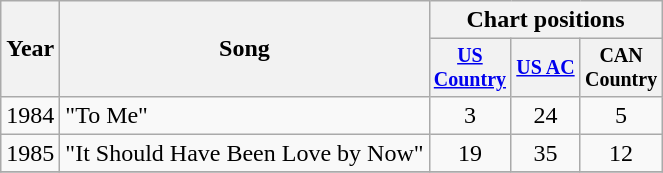<table class="wikitable" style="text-align:center;">
<tr>
<th rowspan="2">Year</th>
<th rowspan="2">Song</th>
<th colspan="3">Chart positions</th>
</tr>
<tr style="font-size:smaller;">
<th width="40"><a href='#'>US Country</a></th>
<th width="40"><a href='#'>US AC</a></th>
<th width="40">CAN Country</th>
</tr>
<tr>
<td>1984</td>
<td align="left">"To Me"</td>
<td>3</td>
<td>24</td>
<td>5</td>
</tr>
<tr>
<td>1985</td>
<td align="left">"It Should Have Been Love by Now"</td>
<td>19</td>
<td>35</td>
<td>12</td>
</tr>
<tr>
</tr>
</table>
